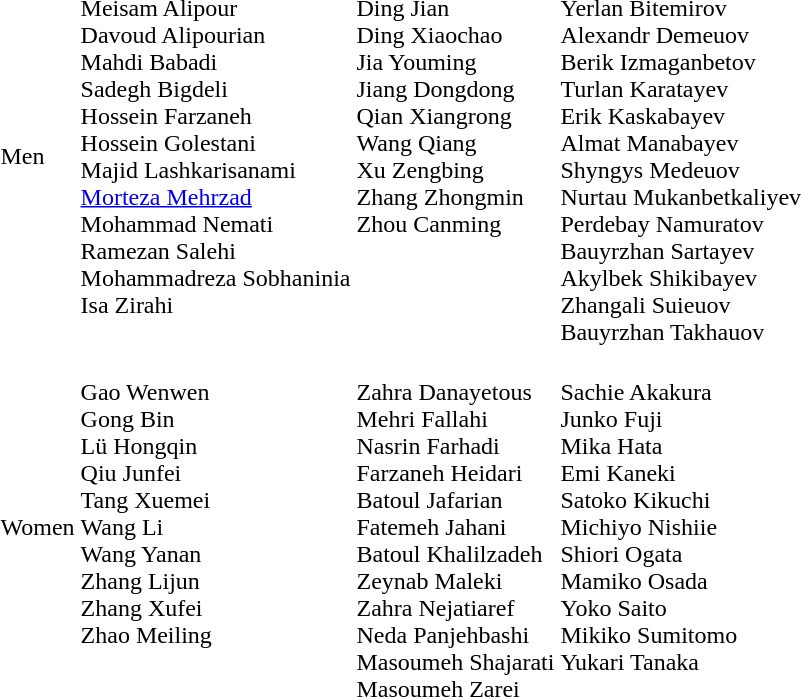<table>
<tr>
<td>Men</td>
<td valign=top nowrap><br>Meisam Alipour<br>Davoud Alipourian<br>Mahdi Babadi<br>Sadegh Bigdeli<br>Hossein Farzaneh<br>Hossein Golestani<br>Majid Lashkarisanami<br><a href='#'>Morteza Mehrzad</a><br>Mohammad Nemati<br>Ramezan Salehi<br>Mohammadreza Sobhaninia<br>Isa Zirahi</td>
<td valign=top><br>Ding Jian<br>Ding Xiaochao<br>Jia Youming<br>Jiang Dongdong<br>Qian Xiangrong<br>Wang Qiang<br>Xu Zengbing<br>Zhang Zhongmin<br>Zhou Canming</td>
<td valign=top nowrap><br>Yerlan Bitemirov<br>Alexandr Demeuov<br>Berik Izmaganbetov<br>Turlan Karatayev<br>Erik Kaskabayev<br>Almat Manabayev<br>Shyngys Medeuov<br>Nurtau Mukanbetkaliyev<br>Perdebay Namuratov<br>Bauyrzhan Sartayev<br>Akylbek Shikibayev<br>Zhangali Suieuov<br>Bauyrzhan Takhauov</td>
</tr>
<tr>
<td>Women</td>
<td valign=top><br>Gao Wenwen<br>Gong Bin<br>Lü Hongqin<br>Qiu Junfei<br>Tang Xuemei<br>Wang Li<br>Wang Yanan<br>Zhang Lijun<br>Zhang Xufei<br>Zhao Meiling</td>
<td valign=top nowrap><br>Zahra Danayetous<br>Mehri Fallahi<br>Nasrin Farhadi<br>Farzaneh Heidari<br>Batoul Jafarian<br>Fatemeh Jahani<br>Batoul Khalilzadeh<br>Zeynab Maleki<br>Zahra Nejatiaref<br>Neda Panjehbashi<br>Masoumeh Shajarati<br>Masoumeh Zarei</td>
<td valign=top><br>Sachie Akakura<br>Junko Fuji<br>Mika Hata<br>Emi Kaneki<br>Satoko Kikuchi<br>Michiyo Nishiie<br>Shiori Ogata<br>Mamiko Osada<br>Yoko Saito<br>Mikiko Sumitomo<br>Yukari Tanaka</td>
</tr>
</table>
